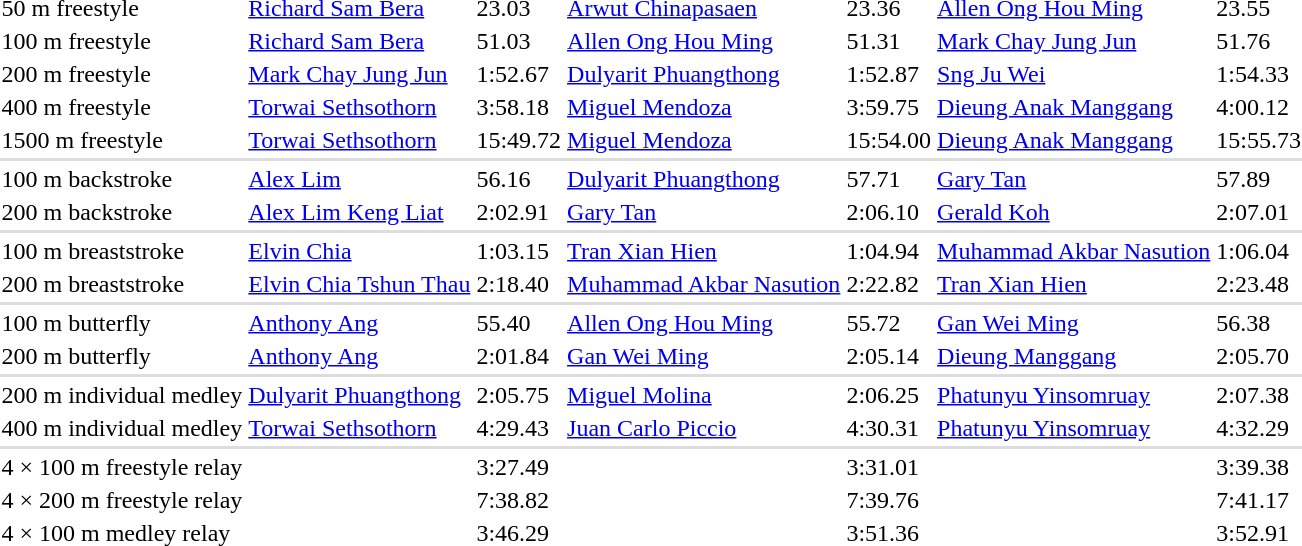<table>
<tr>
<td>50 m freestyle</td>
<td> <a href='#'>Richard Sam Bera</a></td>
<td>23.03</td>
<td> <a href='#'>Arwut Chinapasaen</a></td>
<td>23.36</td>
<td> <a href='#'>Allen Ong Hou Ming</a></td>
<td>23.55</td>
</tr>
<tr>
<td>100 m freestyle</td>
<td> <a href='#'>Richard Sam Bera</a></td>
<td>51.03</td>
<td> <a href='#'>Allen Ong Hou Ming</a></td>
<td>51.31</td>
<td> <a href='#'>Mark Chay Jung Jun</a></td>
<td>51.76</td>
</tr>
<tr>
<td>200 m freestyle</td>
<td> <a href='#'>Mark Chay Jung Jun</a></td>
<td>1:52.67</td>
<td> <a href='#'>Dulyarit Phuangthong</a></td>
<td>1:52.87</td>
<td> <a href='#'>Sng Ju Wei</a></td>
<td>1:54.33</td>
</tr>
<tr>
<td>400 m freestyle</td>
<td> <a href='#'>Torwai Sethsothorn</a></td>
<td>3:58.18</td>
<td> <a href='#'>Miguel Mendoza</a></td>
<td>3:59.75</td>
<td> <a href='#'>Dieung Anak Manggang</a></td>
<td>4:00.12</td>
</tr>
<tr>
<td>1500 m freestyle</td>
<td> <a href='#'>Torwai Sethsothorn</a></td>
<td>15:49.72</td>
<td> <a href='#'>Miguel Mendoza</a></td>
<td>15:54.00</td>
<td> <a href='#'>Dieung Anak Manggang</a></td>
<td>15:55.73</td>
</tr>
<tr bgcolor=#DDDDDD>
<td colspan=7></td>
</tr>
<tr>
<td>100 m backstroke</td>
<td> <a href='#'>Alex Lim</a></td>
<td>56.16</td>
<td> <a href='#'>Dulyarit Phuangthong</a></td>
<td>57.71</td>
<td> <a href='#'>Gary Tan</a></td>
<td>57.89</td>
</tr>
<tr>
<td>200 m backstroke</td>
<td> <a href='#'>Alex Lim Keng Liat</a></td>
<td>2:02.91</td>
<td> <a href='#'>Gary Tan</a></td>
<td>2:06.10</td>
<td> <a href='#'>Gerald Koh</a></td>
<td>2:07.01</td>
</tr>
<tr bgcolor=#DDDDDD>
<td colspan=7></td>
</tr>
<tr>
<td>100 m breaststroke</td>
<td> <a href='#'>Elvin Chia</a></td>
<td>1:03.15</td>
<td> <a href='#'>Tran Xian Hien</a></td>
<td>1:04.94</td>
<td> <a href='#'>Muhammad Akbar Nasution</a></td>
<td>1:06.04</td>
</tr>
<tr>
<td>200 m breaststroke</td>
<td> <a href='#'>Elvin Chia Tshun Thau</a></td>
<td>2:18.40</td>
<td> <a href='#'>Muhammad Akbar Nasution</a></td>
<td>2:22.82</td>
<td> <a href='#'>Tran Xian Hien</a></td>
<td>2:23.48</td>
</tr>
<tr bgcolor=#DDDDDD>
<td colspan=7></td>
</tr>
<tr>
<td>100 m butterfly</td>
<td> <a href='#'>Anthony Ang</a></td>
<td>55.40</td>
<td> <a href='#'>Allen Ong Hou Ming</a></td>
<td>55.72</td>
<td> <a href='#'>Gan Wei Ming</a></td>
<td>56.38</td>
</tr>
<tr>
<td>200 m butterfly</td>
<td> <a href='#'>Anthony Ang</a></td>
<td>2:01.84</td>
<td> <a href='#'>Gan Wei Ming</a></td>
<td>2:05.14</td>
<td> <a href='#'>Dieung Manggang</a></td>
<td>2:05.70</td>
</tr>
<tr bgcolor=#DDDDDD>
<td colspan=7></td>
</tr>
<tr>
<td>200 m individual medley</td>
<td> <a href='#'>Dulyarit Phuangthong</a></td>
<td>2:05.75</td>
<td> <a href='#'>Miguel Molina</a></td>
<td>2:06.25</td>
<td> <a href='#'>Phatunyu Yinsomruay</a></td>
<td>2:07.38</td>
</tr>
<tr 1>
<td>400 m individual medley</td>
<td> <a href='#'>Torwai Sethsothorn</a></td>
<td>4:29.43</td>
<td> <a href='#'>Juan Carlo Piccio</a></td>
<td>4:30.31</td>
<td> <a href='#'>Phatunyu Yinsomruay</a></td>
<td>4:32.29</td>
</tr>
<tr bgcolor=#DDDDDD>
<td colspan=7></td>
</tr>
<tr>
<td>4 × 100 m freestyle relay</td>
<td></td>
<td>3:27.49</td>
<td></td>
<td>3:31.01</td>
<td></td>
<td>3:39.38</td>
</tr>
<tr>
<td>4 × 200 m freestyle relay</td>
<td></td>
<td>7:38.82</td>
<td></td>
<td>7:39.76</td>
<td></td>
<td>7:41.17</td>
</tr>
<tr>
<td>4 × 100 m medley relay</td>
<td></td>
<td>3:46.29</td>
<td></td>
<td>3:51.36</td>
<td></td>
<td>3:52.91</td>
</tr>
</table>
